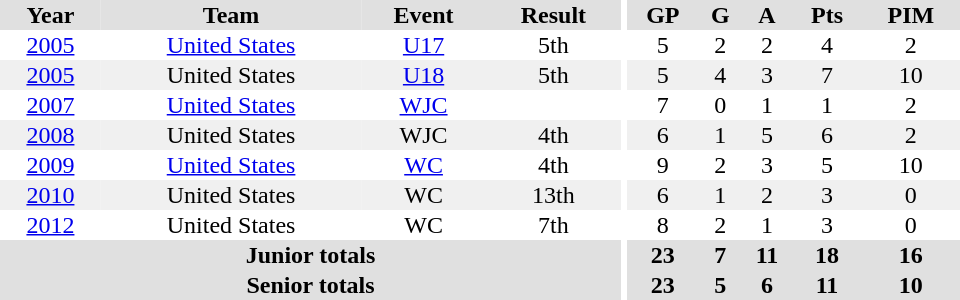<table border="0" cellpadding="1" cellspacing="0" ID="Table3" style="text-align:center; width:40em;">
<tr bgcolor="#e0e0e0">
<th>Year</th>
<th>Team</th>
<th>Event</th>
<th>Result</th>
<th rowspan="99" bgcolor="#ffffff"></th>
<th>GP</th>
<th>G</th>
<th>A</th>
<th>Pts</th>
<th>PIM</th>
</tr>
<tr>
<td><a href='#'>2005</a></td>
<td><a href='#'>United States</a></td>
<td><a href='#'>U17</a></td>
<td>5th</td>
<td>5</td>
<td>2</td>
<td>2</td>
<td>4</td>
<td>2</td>
</tr>
<tr bgcolor="#f0f0f0">
<td><a href='#'>2005</a></td>
<td>United States</td>
<td><a href='#'>U18</a></td>
<td>5th</td>
<td>5</td>
<td>4</td>
<td>3</td>
<td>7</td>
<td>10</td>
</tr>
<tr>
<td><a href='#'>2007</a></td>
<td><a href='#'>United States</a></td>
<td><a href='#'>WJC</a></td>
<td></td>
<td>7</td>
<td>0</td>
<td>1</td>
<td>1</td>
<td>2</td>
</tr>
<tr bgcolor="#f0f0f0">
<td><a href='#'>2008</a></td>
<td>United States</td>
<td>WJC</td>
<td>4th</td>
<td>6</td>
<td>1</td>
<td>5</td>
<td>6</td>
<td>2</td>
</tr>
<tr>
<td><a href='#'>2009</a></td>
<td><a href='#'>United States</a></td>
<td><a href='#'>WC</a></td>
<td>4th</td>
<td>9</td>
<td>2</td>
<td>3</td>
<td>5</td>
<td>10</td>
</tr>
<tr bgcolor="#f0f0f0">
<td><a href='#'>2010</a></td>
<td>United States</td>
<td>WC</td>
<td>13th</td>
<td>6</td>
<td>1</td>
<td>2</td>
<td>3</td>
<td>0</td>
</tr>
<tr>
<td><a href='#'>2012</a></td>
<td>United States</td>
<td>WC</td>
<td>7th</td>
<td>8</td>
<td>2</td>
<td>1</td>
<td>3</td>
<td>0</td>
</tr>
<tr bgcolor="#e0e0e0">
<th colspan="4">Junior totals</th>
<th>23</th>
<th>7</th>
<th>11</th>
<th>18</th>
<th>16</th>
</tr>
<tr bgcolor="#e0e0e0">
<th colspan="4">Senior totals</th>
<th>23</th>
<th>5</th>
<th>6</th>
<th>11</th>
<th>10</th>
</tr>
</table>
